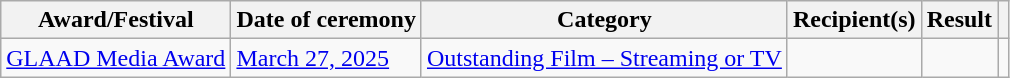<table class="wikitable sortable plainrowheaders">
<tr>
<th scope="col">Award/Festival</th>
<th scope="col">Date of ceremony</th>
<th scope="col">Category</th>
<th scope="col">Recipient(s)</th>
<th>Result</th>
<th class="unsortable" scope="col"></th>
</tr>
<tr>
<td><a href='#'>GLAAD Media Award</a></td>
<td><a href='#'>March 27, 2025</a></td>
<td><a href='#'>Outstanding Film – Streaming or TV</a></td>
<td></td>
<td></td>
<td align="center"></td>
</tr>
</table>
